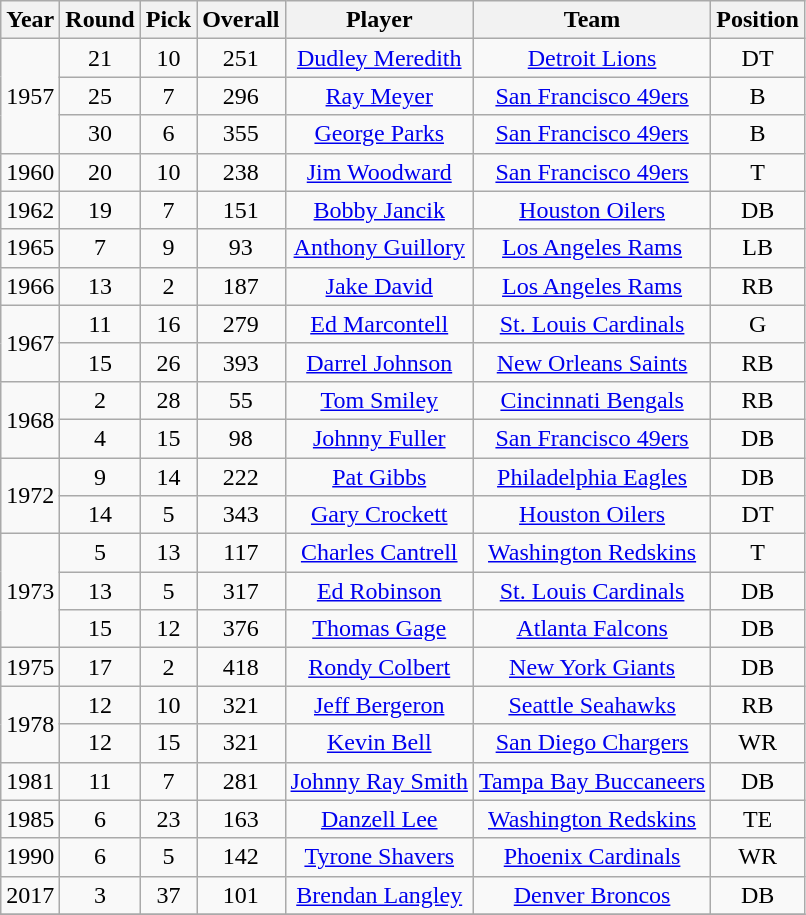<table class="wikitable sortable" style="text-align: center;">
<tr>
<th>Year</th>
<th>Round</th>
<th>Pick</th>
<th>Overall</th>
<th>Player</th>
<th>Team</th>
<th>Position</th>
</tr>
<tr>
<td rowspan="3">1957</td>
<td>21</td>
<td>10</td>
<td>251</td>
<td><a href='#'>Dudley Meredith</a></td>
<td><a href='#'>Detroit Lions</a></td>
<td>DT</td>
</tr>
<tr>
<td>25</td>
<td>7</td>
<td>296</td>
<td><a href='#'>Ray Meyer</a></td>
<td><a href='#'>San Francisco 49ers</a></td>
<td>B</td>
</tr>
<tr>
<td>30</td>
<td>6</td>
<td>355</td>
<td><a href='#'>George Parks</a></td>
<td><a href='#'>San Francisco 49ers</a></td>
<td>B</td>
</tr>
<tr>
<td>1960</td>
<td>20</td>
<td>10</td>
<td>238</td>
<td><a href='#'>Jim Woodward</a></td>
<td><a href='#'>San Francisco 49ers</a></td>
<td>T</td>
</tr>
<tr>
<td>1962</td>
<td>19</td>
<td>7</td>
<td>151</td>
<td><a href='#'>Bobby Jancik</a></td>
<td><a href='#'>Houston Oilers</a></td>
<td>DB</td>
</tr>
<tr>
<td>1965</td>
<td>7</td>
<td>9</td>
<td>93</td>
<td><a href='#'>Anthony Guillory</a></td>
<td><a href='#'>Los Angeles Rams</a></td>
<td>LB</td>
</tr>
<tr>
<td>1966</td>
<td>13</td>
<td>2</td>
<td>187</td>
<td><a href='#'>Jake David</a></td>
<td><a href='#'>Los Angeles Rams</a></td>
<td>RB</td>
</tr>
<tr>
<td rowspan="2">1967</td>
<td>11</td>
<td>16</td>
<td>279</td>
<td><a href='#'>Ed Marcontell</a></td>
<td><a href='#'>St. Louis Cardinals</a></td>
<td>G</td>
</tr>
<tr>
<td>15</td>
<td>26</td>
<td>393</td>
<td><a href='#'>Darrel Johnson</a></td>
<td><a href='#'>New Orleans Saints</a></td>
<td>RB</td>
</tr>
<tr>
<td rowspan="2">1968</td>
<td>2</td>
<td>28</td>
<td>55</td>
<td><a href='#'>Tom Smiley</a></td>
<td><a href='#'>Cincinnati Bengals</a></td>
<td>RB</td>
</tr>
<tr>
<td>4</td>
<td>15</td>
<td>98</td>
<td><a href='#'>Johnny Fuller</a></td>
<td><a href='#'>San Francisco 49ers</a></td>
<td>DB</td>
</tr>
<tr>
<td rowspan="2">1972</td>
<td>9</td>
<td>14</td>
<td>222</td>
<td><a href='#'>Pat Gibbs</a></td>
<td><a href='#'>Philadelphia Eagles</a></td>
<td>DB</td>
</tr>
<tr>
<td>14</td>
<td>5</td>
<td>343</td>
<td><a href='#'>Gary Crockett</a></td>
<td><a href='#'>Houston Oilers</a></td>
<td>DT</td>
</tr>
<tr>
<td rowspan="3">1973</td>
<td>5</td>
<td>13</td>
<td>117</td>
<td><a href='#'>Charles Cantrell</a></td>
<td><a href='#'>Washington Redskins</a></td>
<td>T</td>
</tr>
<tr>
<td>13</td>
<td>5</td>
<td>317</td>
<td><a href='#'>Ed Robinson</a></td>
<td><a href='#'>St. Louis Cardinals</a></td>
<td>DB</td>
</tr>
<tr>
<td>15</td>
<td>12</td>
<td>376</td>
<td><a href='#'>Thomas Gage</a></td>
<td><a href='#'>Atlanta Falcons</a></td>
<td>DB</td>
</tr>
<tr>
<td>1975</td>
<td>17</td>
<td>2</td>
<td>418</td>
<td><a href='#'>Rondy Colbert</a></td>
<td><a href='#'>New York Giants</a></td>
<td>DB</td>
</tr>
<tr>
<td rowspan="2">1978</td>
<td>12</td>
<td>10</td>
<td>321</td>
<td><a href='#'>Jeff Bergeron</a></td>
<td><a href='#'>Seattle Seahawks</a></td>
<td>RB</td>
</tr>
<tr>
<td>12</td>
<td>15</td>
<td>321</td>
<td><a href='#'>Kevin Bell</a></td>
<td><a href='#'>San Diego Chargers</a></td>
<td>WR</td>
</tr>
<tr>
<td>1981</td>
<td>11</td>
<td>7</td>
<td>281</td>
<td><a href='#'>Johnny Ray Smith</a></td>
<td><a href='#'>Tampa Bay Buccaneers</a></td>
<td>DB</td>
</tr>
<tr>
<td>1985</td>
<td>6</td>
<td>23</td>
<td>163</td>
<td><a href='#'>Danzell Lee</a></td>
<td><a href='#'>Washington Redskins</a></td>
<td>TE</td>
</tr>
<tr>
<td>1990</td>
<td>6</td>
<td>5</td>
<td>142</td>
<td><a href='#'>Tyrone Shavers</a></td>
<td><a href='#'>Phoenix Cardinals</a></td>
<td>WR</td>
</tr>
<tr>
<td>2017</td>
<td>3</td>
<td>37</td>
<td>101</td>
<td><a href='#'>Brendan Langley</a></td>
<td><a href='#'>Denver Broncos</a></td>
<td>DB</td>
</tr>
<tr>
</tr>
</table>
